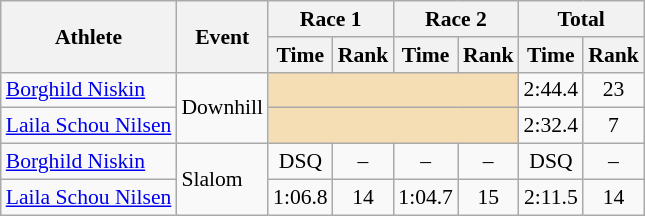<table class="wikitable" style="font-size:90%">
<tr>
<th rowspan="2">Athlete</th>
<th rowspan="2">Event</th>
<th colspan="2">Race 1</th>
<th colspan="2">Race 2</th>
<th colspan="2">Total</th>
</tr>
<tr>
<th>Time</th>
<th>Rank</th>
<th>Time</th>
<th>Rank</th>
<th>Time</th>
<th>Rank</th>
</tr>
<tr>
<td><a href='#'>Borghild Niskin</a></td>
<td rowspan="2">Downhill</td>
<td colspan="4" bgcolor="wheat"></td>
<td align="center">2:44.4</td>
<td align="center">23</td>
</tr>
<tr>
<td><a href='#'>Laila Schou Nilsen</a></td>
<td colspan="4" bgcolor="wheat"></td>
<td align="center">2:32.4</td>
<td align="center">7</td>
</tr>
<tr>
<td><a href='#'>Borghild Niskin</a></td>
<td rowspan="2">Slalom</td>
<td align="center">DSQ</td>
<td align="center">–</td>
<td align="center">–</td>
<td align="center">–</td>
<td align="center">DSQ</td>
<td align="center">–</td>
</tr>
<tr>
<td><a href='#'>Laila Schou Nilsen</a></td>
<td align="center">1:06.8</td>
<td align="center">14</td>
<td align="center">1:04.7</td>
<td align="center">15</td>
<td align="center">2:11.5</td>
<td align="center">14</td>
</tr>
</table>
